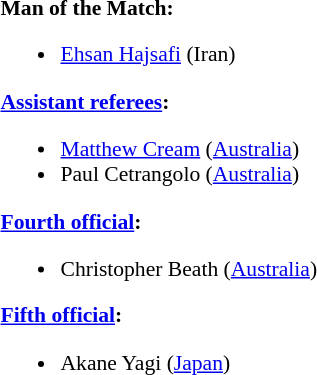<table style="width:50%; font-size:90%;">
<tr>
<td><br><strong>Man of the Match:</strong><ul><li><a href='#'>Ehsan Hajsafi</a> (Iran)</li></ul><strong><a href='#'>Assistant referees</a>:</strong><ul><li><a href='#'>Matthew Cream</a> (<a href='#'>Australia</a>)</li><li>Paul Cetrangolo (<a href='#'>Australia</a>)</li></ul><strong><a href='#'>Fourth official</a>:</strong><ul><li>Christopher Beath (<a href='#'>Australia</a>)</li></ul><strong><a href='#'>Fifth official</a>:</strong><ul><li>Akane Yagi (<a href='#'>Japan</a>)</li></ul></td>
</tr>
</table>
